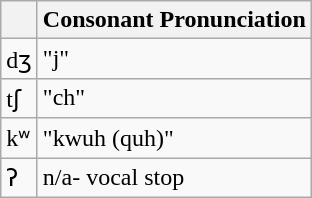<table class="wikitable">
<tr>
<th></th>
<th>Consonant Pronunciation</th>
</tr>
<tr>
<td>dʒ</td>
<td>"j"</td>
</tr>
<tr>
<td>tʃ</td>
<td>"ch"</td>
</tr>
<tr>
<td>kʷ</td>
<td>"kwuh (quh)"</td>
</tr>
<tr>
<td>ʔ</td>
<td>n/a- vocal stop</td>
</tr>
</table>
